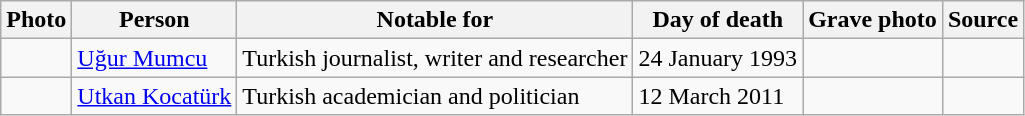<table class="wikitable sortable">
<tr>
<th scope=col>Photo</th>
<th scope=col>Person</th>
<th scope=col>Notable for</th>
<th scope=col>Day of death</th>
<th scope=col>Grave photo</th>
<th scope=col>Source</th>
</tr>
<tr>
<td></td>
<td><a href='#'>Uğur Mumcu</a></td>
<td>Turkish journalist, writer and researcher</td>
<td>24 January 1993</td>
<td></td>
<td></td>
</tr>
<tr>
<td></td>
<td><a href='#'>Utkan Kocatürk</a></td>
<td>Turkish academician and politician</td>
<td>12 March 2011</td>
<td></td>
<td></td>
</tr>
</table>
